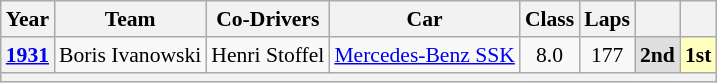<table class="wikitable" style="text-align:center; font-size:90%">
<tr>
<th>Year</th>
<th>Team</th>
<th>Co-Drivers</th>
<th>Car</th>
<th>Class</th>
<th>Laps</th>
<th></th>
<th></th>
</tr>
<tr>
<th><a href='#'>1931</a></th>
<td align="left">Boris Ivanowski</td>
<td align="left"> Henri Stoffel</td>
<td align="left"><a href='#'>Mercedes-Benz SSK</a></td>
<td>8.0</td>
<td>177</td>
<td style="background:#DFDFDF;"><strong>2nd</strong></td>
<td style="background:#ffffbf;"><strong>1st</strong></td>
</tr>
<tr>
<th colspan=8></th>
</tr>
</table>
